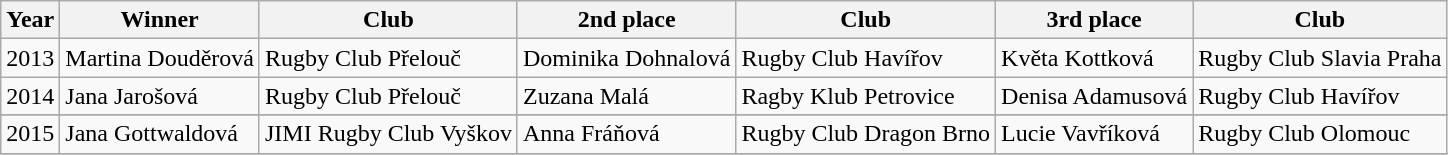<table class="wikitable">
<tr>
<th>Year</th>
<th>Winner</th>
<th>Club</th>
<th>2nd place</th>
<th>Club</th>
<th>3rd place</th>
<th>Club</th>
</tr>
<tr>
<td>2013</td>
<td>Martina Douděrová</td>
<td>Rugby Club Přelouč</td>
<td>Dominika Dohnalová</td>
<td>Rugby Club Havířov</td>
<td>Květa Kottková</td>
<td>Rugby Club Slavia Praha</td>
</tr>
<tr>
<td>2014</td>
<td>Jana Jarošová</td>
<td>Rugby Club Přelouč</td>
<td>Zuzana Malá</td>
<td>Ragby Klub Petrovice</td>
<td>Denisa Adamusová</td>
<td>Rugby Club Havířov</td>
</tr>
<tr>
</tr>
<tr>
<td>2015</td>
<td>Jana Gottwaldová</td>
<td>JIMI Rugby Club Vyškov</td>
<td>Anna Fráňová</td>
<td>Rugby Club Dragon Brno</td>
<td>Lucie Vavříková</td>
<td>Rugby Club Olomouc</td>
</tr>
<tr>
</tr>
</table>
